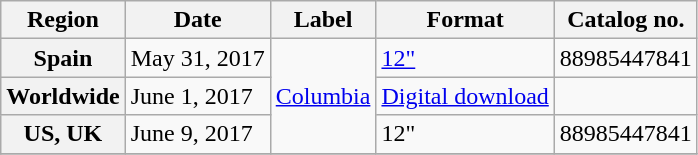<table class="wikitable plainrowheaders">
<tr>
<th scope="col">Region</th>
<th scope="col">Date</th>
<th scope="col">Label</th>
<th scope="col">Format</th>
<th scope="col">Catalog no.</th>
</tr>
<tr>
<th scope="row">Spain</th>
<td>May 31, 2017</td>
<td rowspan="3"><a href='#'>Columbia</a></td>
<td><a href='#'>12"</a></td>
<td>88985447841</td>
</tr>
<tr>
<th scope="row">Worldwide</th>
<td>June 1, 2017</td>
<td><a href='#'>Digital download</a></td>
<td></td>
</tr>
<tr>
<th scope="row">US, UK</th>
<td>June 9, 2017</td>
<td>12"</td>
<td>88985447841</td>
</tr>
<tr>
</tr>
</table>
